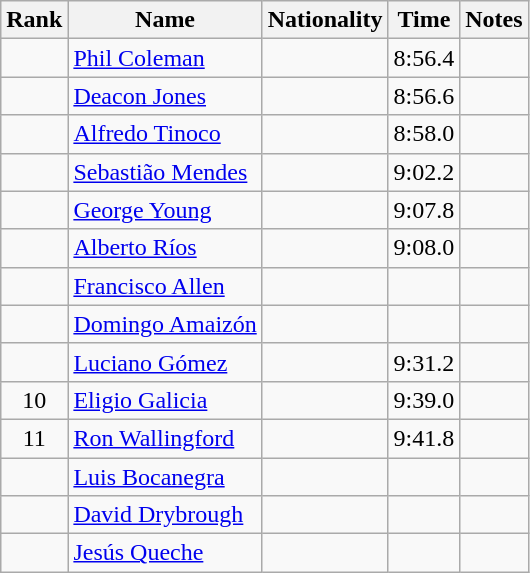<table class="wikitable sortable" style="text-align:center">
<tr>
<th>Rank</th>
<th>Name</th>
<th>Nationality</th>
<th>Time</th>
<th>Notes</th>
</tr>
<tr>
<td></td>
<td align=left><a href='#'>Phil Coleman</a></td>
<td align=left></td>
<td>8:56.4</td>
<td></td>
</tr>
<tr>
<td></td>
<td align=left><a href='#'>Deacon Jones</a></td>
<td align=left></td>
<td>8:56.6</td>
<td></td>
</tr>
<tr>
<td></td>
<td align=left><a href='#'>Alfredo Tinoco</a></td>
<td align=left></td>
<td>8:58.0</td>
<td></td>
</tr>
<tr>
<td></td>
<td align=left><a href='#'>Sebastião Mendes</a></td>
<td align=left></td>
<td>9:02.2</td>
<td></td>
</tr>
<tr>
<td></td>
<td align=left><a href='#'>George Young</a></td>
<td align=left></td>
<td>9:07.8</td>
<td></td>
</tr>
<tr>
<td></td>
<td align=left><a href='#'>Alberto Ríos</a></td>
<td align=left></td>
<td>9:08.0</td>
<td></td>
</tr>
<tr>
<td></td>
<td align=left><a href='#'>Francisco Allen</a></td>
<td align=left></td>
<td></td>
<td></td>
</tr>
<tr>
<td></td>
<td align=left><a href='#'>Domingo Amaizón</a></td>
<td align=left></td>
<td></td>
<td></td>
</tr>
<tr>
<td></td>
<td align=left><a href='#'>Luciano Gómez</a></td>
<td align=left></td>
<td>9:31.2</td>
<td></td>
</tr>
<tr>
<td>10</td>
<td align=left><a href='#'>Eligio Galicia</a></td>
<td align=left></td>
<td>9:39.0</td>
<td></td>
</tr>
<tr>
<td>11</td>
<td align=left><a href='#'>Ron Wallingford</a></td>
<td align=left></td>
<td>9:41.8</td>
<td></td>
</tr>
<tr>
<td></td>
<td align=left><a href='#'>Luis Bocanegra</a></td>
<td align=left></td>
<td></td>
<td></td>
</tr>
<tr>
<td></td>
<td align=left><a href='#'>David Drybrough</a></td>
<td align=left></td>
<td></td>
<td></td>
</tr>
<tr>
<td></td>
<td align=left><a href='#'>Jesús Queche</a></td>
<td align=left></td>
<td></td>
<td></td>
</tr>
</table>
